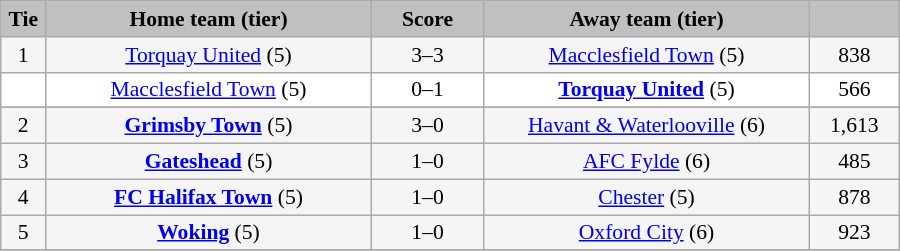<table class="wikitable" style="width: 600px; background:WhiteSmoke; text-align:center; font-size:90%">
<tr>
<td scope="col" style="width:  5.00%; background:silver;"><strong>Tie</strong></td>
<td scope="col" style="width: 36.25%; background:silver;"><strong>Home team (tier)</strong></td>
<td scope="col" style="width: 12.50%; background:silver;"><strong>Score</strong></td>
<td scope="col" style="width: 36.25%; background:silver;"><strong>Away team (tier)</strong></td>
<td scope="col" style="width: 10.00%; background:silver;"><strong></strong></td>
</tr>
<tr>
<td>1</td>
<td><a href='#'>Torquay United</a> (5)</td>
<td>3–3</td>
<td><a href='#'>Macclesfield Town</a> (5)</td>
<td>838</td>
</tr>
<tr style="background:white;">
<td><em></em></td>
<td><a href='#'>Macclesfield Town</a> (5)</td>
<td>0–1</td>
<td><strong><a href='#'>Torquay United</a></strong> (5)</td>
<td>566</td>
</tr>
<tr>
</tr>
<tr>
<td>2</td>
<td><strong><a href='#'>Grimsby Town</a></strong> (5)</td>
<td>3–0</td>
<td><a href='#'>Havant & Waterlooville</a> (6)</td>
<td>1,613</td>
</tr>
<tr>
<td>3</td>
<td><strong><a href='#'>Gateshead</a></strong> (5)</td>
<td>1–0</td>
<td><a href='#'>AFC Fylde</a> (6)</td>
<td>485</td>
</tr>
<tr>
<td>4</td>
<td><strong><a href='#'>FC Halifax Town</a></strong> (5)</td>
<td>1–0</td>
<td><a href='#'>Chester</a> (5)</td>
<td>878</td>
</tr>
<tr>
<td>5</td>
<td><strong><a href='#'>Woking</a></strong> (5)</td>
<td>1–0</td>
<td><a href='#'>Oxford City</a> (6)</td>
<td>923</td>
</tr>
<tr>
</tr>
</table>
